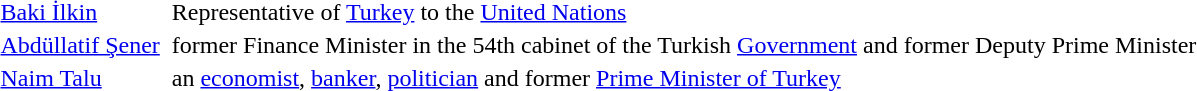<table>
<tr>
<td><a href='#'>Baki İlkin</a></td>
<td></td>
<td>Representative of <a href='#'>Turkey</a> to the <a href='#'>United Nations</a></td>
</tr>
<tr>
<td><a href='#'>Abdüllatif Şener</a></td>
<td></td>
<td>former Finance Minister in the 54th cabinet of the Turkish <a href='#'>Government</a> and former Deputy Prime Minister</td>
</tr>
<tr>
<td><a href='#'>Naim Talu</a></td>
<td></td>
<td>an <a href='#'>economist</a>, <a href='#'>banker</a>, <a href='#'>politician</a> and former <a href='#'>Prime Minister of Turkey</a></td>
</tr>
</table>
